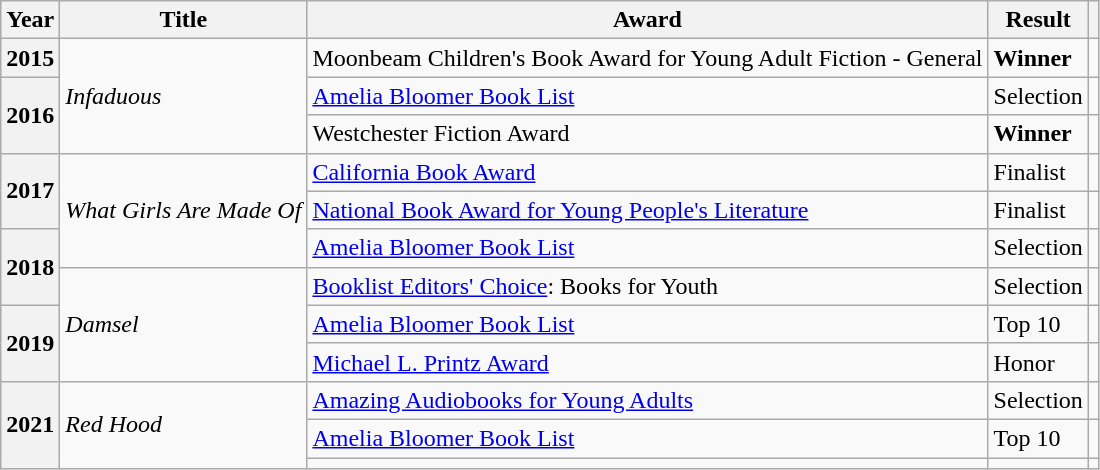<table class="wikitable sortable mw-collapsible">
<tr>
<th>Year</th>
<th>Title</th>
<th>Award</th>
<th>Result</th>
<th></th>
</tr>
<tr>
<th>2015</th>
<td rowspan="3"><em>Infaduous</em></td>
<td>Moonbeam Children's Book Award for Young Adult Fiction - General</td>
<td><strong>Winner</strong></td>
<td></td>
</tr>
<tr>
<th rowspan="2">2016</th>
<td><a href='#'>Amelia Bloomer Book List</a></td>
<td>Selection</td>
<td></td>
</tr>
<tr>
<td>Westchester Fiction Award</td>
<td><strong>Winner</strong></td>
<td></td>
</tr>
<tr>
<th rowspan="2">2017</th>
<td rowspan="3"><em>What Girls Are Made Of</em></td>
<td><a href='#'>California Book Award</a></td>
<td>Finalist</td>
<td></td>
</tr>
<tr>
<td><a href='#'>National Book Award for Young People's Literature</a></td>
<td>Finalist</td>
<td></td>
</tr>
<tr>
<th rowspan="2">2018</th>
<td><a href='#'>Amelia Bloomer Book List</a></td>
<td>Selection</td>
<td></td>
</tr>
<tr>
<td rowspan="3"><em>Damsel</em></td>
<td><a href='#'>Booklist Editors' Choice</a>: Books for Youth</td>
<td>Selection</td>
<td></td>
</tr>
<tr>
<th rowspan="2">2019</th>
<td><a href='#'>Amelia Bloomer Book List</a></td>
<td>Top 10</td>
<td></td>
</tr>
<tr>
<td><a href='#'>Michael L. Printz Award</a></td>
<td>Honor</td>
<td></td>
</tr>
<tr>
<th rowspan="3">2021</th>
<td rowspan="3"><em>Red Hood</em></td>
<td><a href='#'>Amazing Audiobooks for Young Adults</a></td>
<td>Selection</td>
<td></td>
</tr>
<tr>
<td><a href='#'>Amelia Bloomer Book List</a></td>
<td>Top 10</td>
<td></td>
</tr>
<tr>
<td></td>
<td></td>
<td></td>
</tr>
</table>
